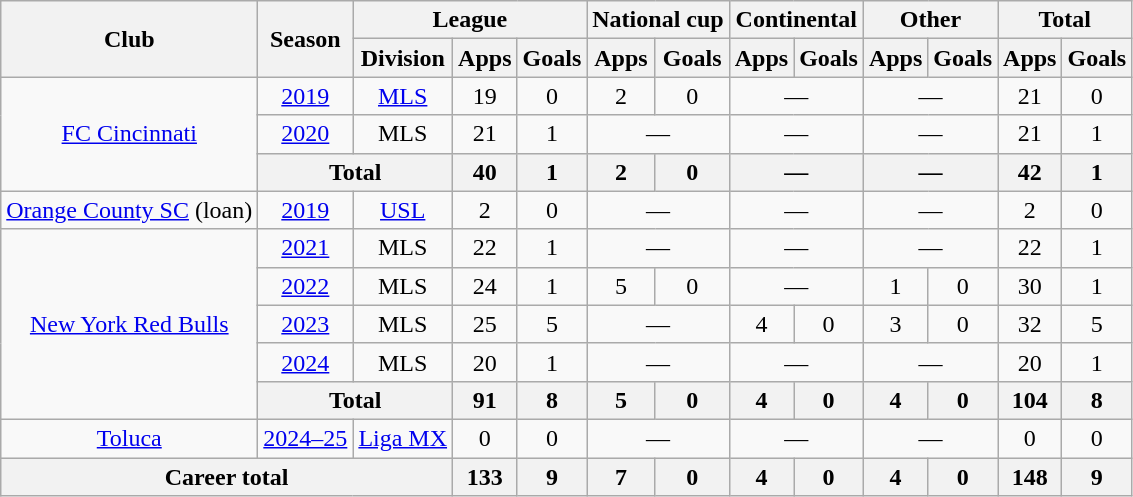<table class="wikitable" style="text-align:center">
<tr>
<th rowspan="2">Club</th>
<th rowspan="2">Season</th>
<th colspan="3">League</th>
<th colspan="2">National cup</th>
<th colspan="2">Continental</th>
<th colspan="2">Other</th>
<th colspan="2">Total</th>
</tr>
<tr>
<th>Division</th>
<th>Apps</th>
<th>Goals</th>
<th>Apps</th>
<th>Goals</th>
<th>Apps</th>
<th>Goals</th>
<th>Apps</th>
<th>Goals</th>
<th>Apps</th>
<th>Goals</th>
</tr>
<tr>
<td rowspan="3"><a href='#'>FC Cincinnati</a></td>
<td><a href='#'>2019</a></td>
<td><a href='#'>MLS</a></td>
<td>19</td>
<td>0</td>
<td>2</td>
<td>0</td>
<td colspan="2">—</td>
<td colspan="2">—</td>
<td>21</td>
<td>0</td>
</tr>
<tr>
<td><a href='#'>2020</a></td>
<td>MLS</td>
<td>21</td>
<td>1</td>
<td colspan="2">—</td>
<td colspan="2">—</td>
<td colspan="2">—</td>
<td>21</td>
<td>1</td>
</tr>
<tr>
<th colspan="2">Total</th>
<th>40</th>
<th>1</th>
<th>2</th>
<th>0</th>
<th colspan="2">—</th>
<th colspan="2">—</th>
<th>42</th>
<th>1</th>
</tr>
<tr>
<td><a href='#'>Orange County SC</a> (loan)</td>
<td><a href='#'>2019</a></td>
<td><a href='#'>USL</a></td>
<td>2</td>
<td>0</td>
<td colspan="2">—</td>
<td colspan="2">—</td>
<td colspan="2">—</td>
<td>2</td>
<td>0</td>
</tr>
<tr>
<td rowspan="5"><a href='#'>New York Red Bulls</a></td>
<td><a href='#'>2021</a></td>
<td>MLS</td>
<td>22</td>
<td>1</td>
<td colspan="2">—</td>
<td colspan="2">—</td>
<td colspan="2">—</td>
<td>22</td>
<td>1</td>
</tr>
<tr>
<td><a href='#'>2022</a></td>
<td>MLS</td>
<td>24</td>
<td>1</td>
<td>5</td>
<td>0</td>
<td colspan="2">—</td>
<td>1</td>
<td>0</td>
<td>30</td>
<td>1</td>
</tr>
<tr>
<td><a href='#'>2023</a></td>
<td>MLS</td>
<td>25</td>
<td>5</td>
<td colspan="2">—</td>
<td>4</td>
<td>0</td>
<td>3</td>
<td>0</td>
<td>32</td>
<td>5</td>
</tr>
<tr>
<td><a href='#'>2024</a></td>
<td>MLS</td>
<td>20</td>
<td>1</td>
<td colspan="2">—</td>
<td colspan="2">—</td>
<td colspan="2">—</td>
<td>20</td>
<td>1</td>
</tr>
<tr>
<th colspan="2">Total</th>
<th>91</th>
<th>8</th>
<th>5</th>
<th>0</th>
<th>4</th>
<th>0</th>
<th>4</th>
<th>0</th>
<th>104</th>
<th>8</th>
</tr>
<tr>
<td rowspan="1"><a href='#'>Toluca</a></td>
<td><a href='#'>2024–25</a></td>
<td><a href='#'>Liga MX</a></td>
<td>0</td>
<td>0</td>
<td colspan="2">—</td>
<td colspan="2">—</td>
<td colspan="2">—</td>
<td>0</td>
<td>0</td>
</tr>
<tr>
<th colspan="3">Career total</th>
<th>133</th>
<th>9</th>
<th>7</th>
<th>0</th>
<th>4</th>
<th>0</th>
<th>4</th>
<th>0</th>
<th>148</th>
<th>9</th>
</tr>
</table>
